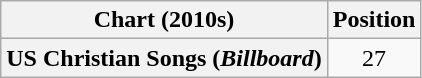<table class="wikitable plainrowheaders" style="text-align:center">
<tr>
<th scope="col">Chart (2010s)</th>
<th scope="col">Position</th>
</tr>
<tr>
<th scope="row">US Christian Songs (<em>Billboard</em>)</th>
<td>27</td>
</tr>
</table>
